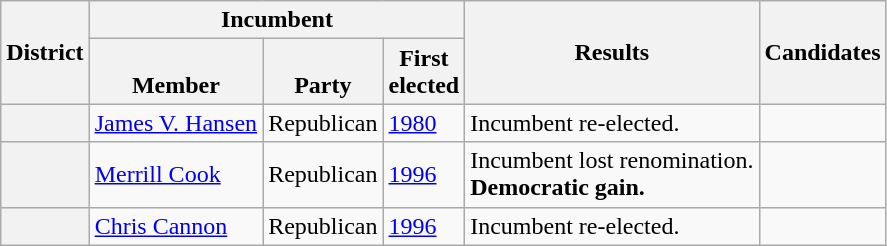<table class="wikitable sortable">
<tr>
<th rowspan=2>District</th>
<th colspan=3>Incumbent</th>
<th rowspan=2>Results</th>
<th rowspan=2 class="unsortable">Candidates</th>
</tr>
<tr valign=bottom>
<th>Member</th>
<th>Party</th>
<th>First<br>elected</th>
</tr>
<tr>
<th></th>
<td><a href='#'>James V. Hansen</a></td>
<td>Republican</td>
<td><a href='#'>1980</a></td>
<td>Incumbent re-elected.</td>
<td nowrap></td>
</tr>
<tr>
<th></th>
<td><a href='#'>Merrill Cook</a></td>
<td>Republican</td>
<td><a href='#'>1996</a></td>
<td>Incumbent lost renomination.<br><strong>Democratic gain.</strong></td>
<td nowrap><br></td>
</tr>
<tr>
<th></th>
<td><a href='#'>Chris Cannon</a></td>
<td>Republican</td>
<td><a href='#'>1996</a></td>
<td>Incumbent re-elected.</td>
<td nowrap></td>
</tr>
</table>
